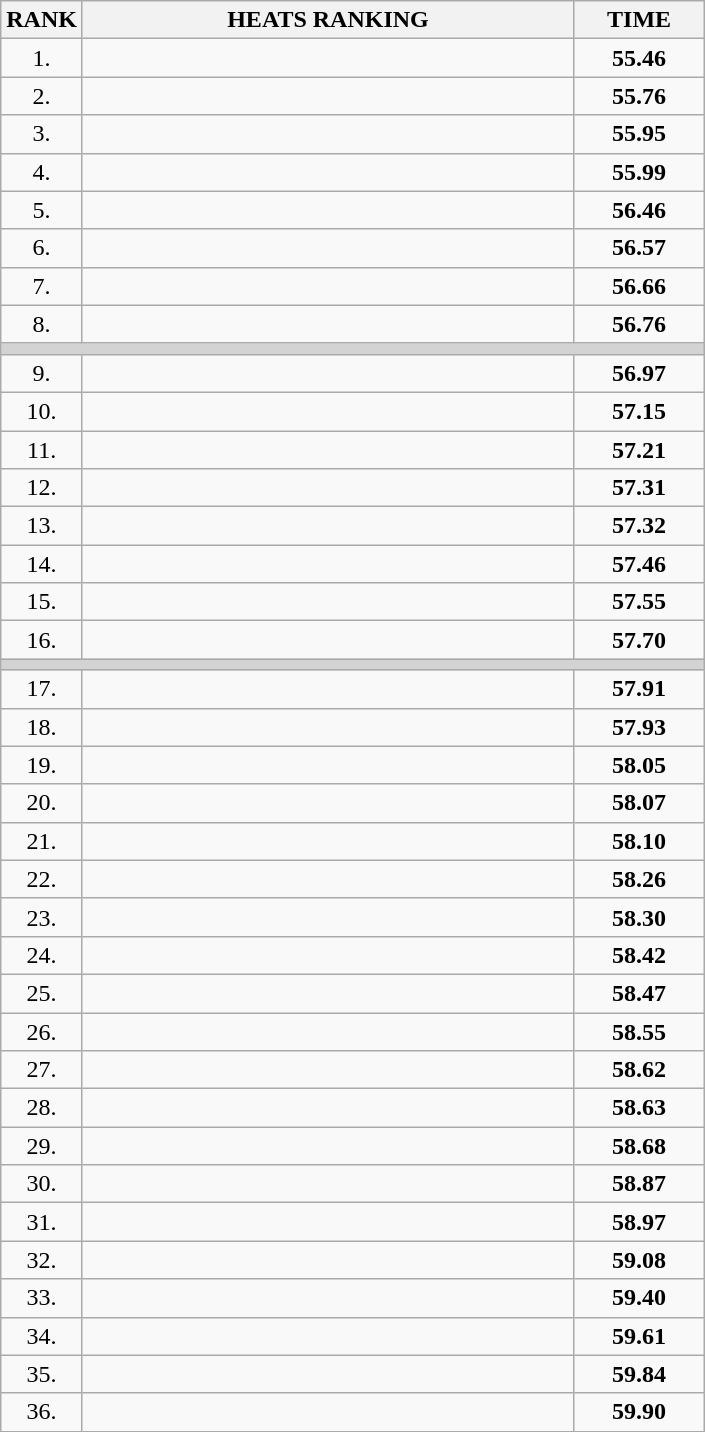<table class="wikitable">
<tr>
<th>RANK</th>
<th style="width: 20em">HEATS RANKING</th>
<th style="width: 5em">TIME</th>
</tr>
<tr>
<td align="center">1.</td>
<td></td>
<td align="center"><strong>55.46</strong></td>
</tr>
<tr>
<td align="center">2.</td>
<td></td>
<td align="center"><strong>55.76</strong></td>
</tr>
<tr>
<td align="center">3.</td>
<td></td>
<td align="center"><strong>55.95</strong></td>
</tr>
<tr>
<td align="center">4.</td>
<td></td>
<td align="center"><strong>55.99</strong></td>
</tr>
<tr>
<td align="center">5.</td>
<td></td>
<td align="center"><strong>56.46</strong></td>
</tr>
<tr>
<td align="center">6.</td>
<td></td>
<td align="center"><strong>56.57</strong></td>
</tr>
<tr>
<td align="center">7.</td>
<td></td>
<td align="center"><strong>56.66</strong></td>
</tr>
<tr>
<td align="center">8.</td>
<td></td>
<td align="center"><strong>56.76</strong></td>
</tr>
<tr>
<td colspan=3 bgcolor=lightgray></td>
</tr>
<tr>
<td align="center">9.</td>
<td></td>
<td align="center"><strong>56.97</strong></td>
</tr>
<tr>
<td align="center">10.</td>
<td></td>
<td align="center"><strong>57.15</strong></td>
</tr>
<tr>
<td align="center">11.</td>
<td></td>
<td align="center"><strong>57.21</strong></td>
</tr>
<tr>
<td align="center">12.</td>
<td></td>
<td align="center"><strong>57.31</strong></td>
</tr>
<tr>
<td align="center">13.</td>
<td></td>
<td align="center"><strong>57.32</strong></td>
</tr>
<tr>
<td align="center">14.</td>
<td></td>
<td align="center"><strong>57.46</strong></td>
</tr>
<tr>
<td align="center">15.</td>
<td></td>
<td align="center"><strong>57.55</strong></td>
</tr>
<tr>
<td align="center">16.</td>
<td></td>
<td align="center"><strong>57.70</strong></td>
</tr>
<tr>
<td colspan=3 bgcolor=lightgray></td>
</tr>
<tr>
<td align="center">17.</td>
<td></td>
<td align="center"><strong>57.91</strong></td>
</tr>
<tr>
<td align="center">18.</td>
<td></td>
<td align="center"><strong>57.93</strong></td>
</tr>
<tr>
<td align="center">19.</td>
<td></td>
<td align="center"><strong>58.05</strong></td>
</tr>
<tr>
<td align="center">20.</td>
<td></td>
<td align="center"><strong>58.07</strong></td>
</tr>
<tr>
<td align="center">21.</td>
<td></td>
<td align="center"><strong>58.10</strong></td>
</tr>
<tr>
<td align="center">22.</td>
<td></td>
<td align="center"><strong>58.26</strong></td>
</tr>
<tr>
<td align="center">23.</td>
<td></td>
<td align="center"><strong>58.30</strong></td>
</tr>
<tr>
<td align="center">24.</td>
<td></td>
<td align="center"><strong>58.42</strong></td>
</tr>
<tr>
<td align="center">25.</td>
<td></td>
<td align="center"><strong>58.47</strong></td>
</tr>
<tr>
<td align="center">26.</td>
<td></td>
<td align="center"><strong>58.55</strong></td>
</tr>
<tr>
<td align="center">27.</td>
<td></td>
<td align="center"><strong>58.62</strong></td>
</tr>
<tr>
<td align="center">28.</td>
<td></td>
<td align="center"><strong>58.63</strong></td>
</tr>
<tr>
<td align="center">29.</td>
<td></td>
<td align="center"><strong>58.68</strong></td>
</tr>
<tr>
<td align="center">30.</td>
<td></td>
<td align="center"><strong>58.87</strong></td>
</tr>
<tr>
<td align="center">31.</td>
<td></td>
<td align="center"><strong>58.97</strong></td>
</tr>
<tr>
<td align="center">32.</td>
<td></td>
<td align="center"><strong>59.08</strong></td>
</tr>
<tr>
<td align="center">33.</td>
<td></td>
<td align="center"><strong>59.40</strong></td>
</tr>
<tr>
<td align="center">34.</td>
<td></td>
<td align="center"><strong>59.61</strong></td>
</tr>
<tr>
<td align="center">35.</td>
<td></td>
<td align="center"><strong>59.84</strong></td>
</tr>
<tr>
<td align="center">36.</td>
<td></td>
<td align="center"><strong>59.90</strong></td>
</tr>
</table>
